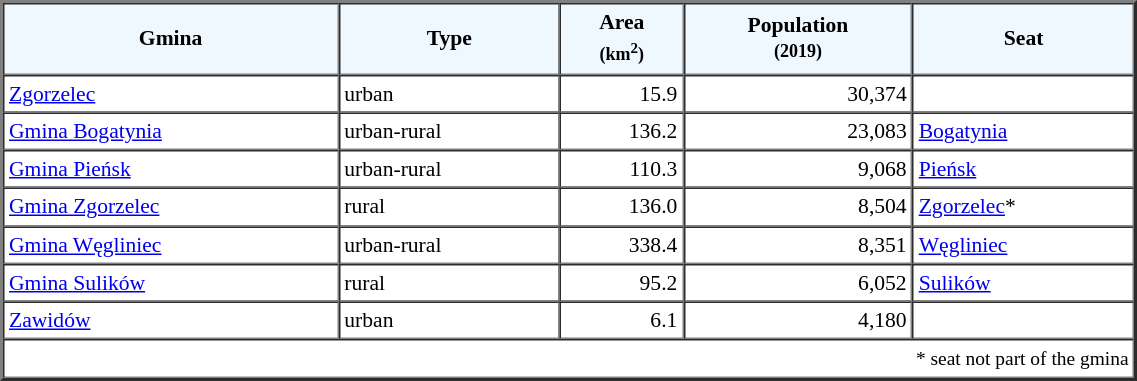<table width="60%" border="2" cellpadding="3" cellspacing="0" style="font-size:90%;line-height:120%;">
<tr bgcolor="F0F8FF">
<td style="text-align:center;"><strong>Gmina</strong></td>
<td style="text-align:center;"><strong>Type</strong></td>
<td style="text-align:center;"><strong>Area<br><small>(km<sup>2</sup>)</small></strong></td>
<td style="text-align:center;"><strong>Population<br><small>(2019)</small></strong></td>
<td style="text-align:center;"><strong>Seat</strong></td>
</tr>
<tr>
<td><a href='#'>Zgorzelec</a></td>
<td>urban</td>
<td style="text-align:right;">15.9</td>
<td style="text-align:right;">30,374</td>
<td> </td>
</tr>
<tr>
<td><a href='#'>Gmina Bogatynia</a></td>
<td>urban-rural</td>
<td style="text-align:right;">136.2</td>
<td style="text-align:right;">23,083</td>
<td><a href='#'>Bogatynia</a></td>
</tr>
<tr>
<td><a href='#'>Gmina Pieńsk</a></td>
<td>urban-rural</td>
<td style="text-align:right;">110.3</td>
<td style="text-align:right;">9,068</td>
<td><a href='#'>Pieńsk</a></td>
</tr>
<tr>
<td><a href='#'>Gmina Zgorzelec</a></td>
<td>rural</td>
<td style="text-align:right;">136.0</td>
<td style="text-align:right;">8,504</td>
<td><a href='#'>Zgorzelec</a>*</td>
</tr>
<tr>
<td><a href='#'>Gmina Węgliniec</a></td>
<td>urban-rural</td>
<td style="text-align:right;">338.4</td>
<td style="text-align:right;">8,351</td>
<td><a href='#'>Węgliniec</a></td>
</tr>
<tr>
<td><a href='#'>Gmina Sulików</a></td>
<td>rural</td>
<td style="text-align:right;">95.2</td>
<td style="text-align:right;">6,052</td>
<td><a href='#'>Sulików</a></td>
</tr>
<tr>
<td><a href='#'>Zawidów</a></td>
<td>urban</td>
<td style="text-align:right;">6.1</td>
<td style="text-align:right;">4,180</td>
<td> </td>
</tr>
<tr>
<td colspan=5 style="text-align:right;font-size:90%">* seat not part of the gmina</td>
</tr>
<tr>
</tr>
</table>
